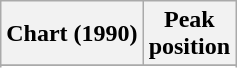<table class="wikitable sortable">
<tr>
<th align="left">Chart (1990)</th>
<th align="center">Peak<br>position</th>
</tr>
<tr>
</tr>
<tr>
</tr>
</table>
